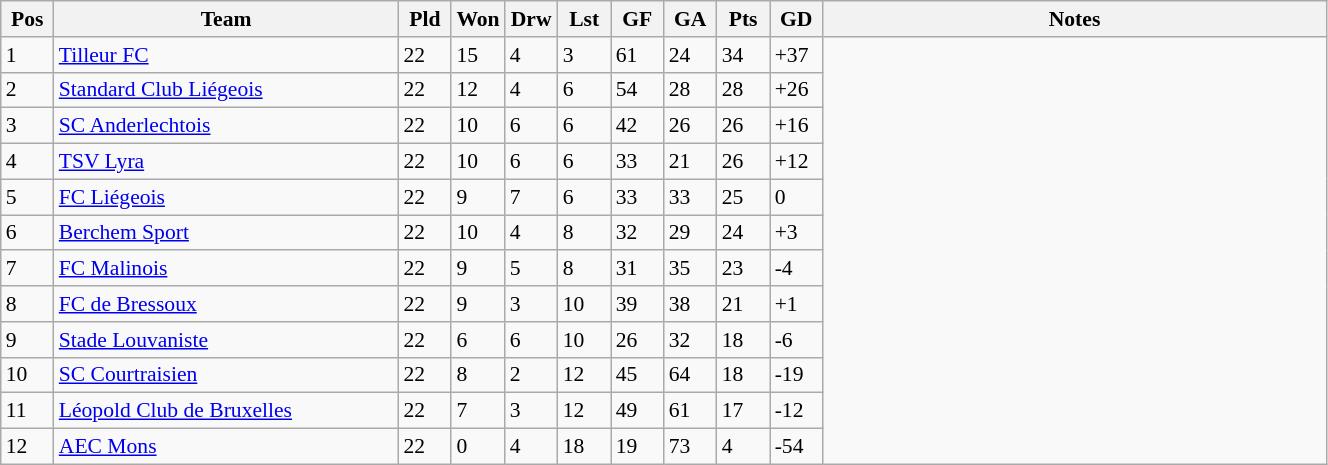<table class="wikitable" width=70% style="font-size:90%">
<tr>
<th width=4%><strong>Pos</strong></th>
<th width=26%><strong>Team</strong></th>
<th width=4%><strong>Pld</strong></th>
<th width=4%><strong>Won</strong></th>
<th width=4%><strong>Drw</strong></th>
<th width=4%><strong>Lst</strong></th>
<th width=4%><strong>GF</strong></th>
<th width=4%><strong>GA</strong></th>
<th width=4%><strong>Pts</strong></th>
<th width=4%><strong>GD</strong></th>
<th width=38%><strong>Notes</strong></th>
</tr>
<tr>
<td>1</td>
<td><a href='#'>Tilleur FC</a></td>
<td>22</td>
<td>15</td>
<td>4</td>
<td>3</td>
<td>61</td>
<td>24</td>
<td>34</td>
<td>+37</td>
</tr>
<tr>
<td>2</td>
<td><a href='#'>Standard Club Liégeois</a></td>
<td>22</td>
<td>12</td>
<td>4</td>
<td>6</td>
<td>54</td>
<td>28</td>
<td>28</td>
<td>+26</td>
</tr>
<tr>
<td>3</td>
<td><a href='#'>SC Anderlechtois</a></td>
<td>22</td>
<td>10</td>
<td>6</td>
<td>6</td>
<td>42</td>
<td>26</td>
<td>26</td>
<td>+16</td>
</tr>
<tr>
<td>4</td>
<td><a href='#'>TSV Lyra</a></td>
<td>22</td>
<td>10</td>
<td>6</td>
<td>6</td>
<td>33</td>
<td>21</td>
<td>26</td>
<td>+12</td>
</tr>
<tr>
<td>5</td>
<td><a href='#'>FC Liégeois</a></td>
<td>22</td>
<td>9</td>
<td>7</td>
<td>6</td>
<td>33</td>
<td>33</td>
<td>25</td>
<td>0</td>
</tr>
<tr>
<td>6</td>
<td><a href='#'>Berchem Sport</a></td>
<td>22</td>
<td>10</td>
<td>4</td>
<td>8</td>
<td>32</td>
<td>29</td>
<td>24</td>
<td>+3</td>
</tr>
<tr>
<td>7</td>
<td><a href='#'>FC Malinois</a></td>
<td>22</td>
<td>9</td>
<td>5</td>
<td>8</td>
<td>31</td>
<td>35</td>
<td>23</td>
<td>-4</td>
</tr>
<tr>
<td>8</td>
<td><a href='#'>FC de Bressoux</a></td>
<td>22</td>
<td>9</td>
<td>3</td>
<td>10</td>
<td>39</td>
<td>38</td>
<td>21</td>
<td>+1</td>
</tr>
<tr>
<td>9</td>
<td><a href='#'>Stade Louvaniste</a></td>
<td>22</td>
<td>6</td>
<td>6</td>
<td>10</td>
<td>26</td>
<td>32</td>
<td>18</td>
<td>-6</td>
</tr>
<tr>
<td>10</td>
<td><a href='#'>SC Courtraisien</a></td>
<td>22</td>
<td>8</td>
<td>2</td>
<td>12</td>
<td>45</td>
<td>64</td>
<td>18</td>
<td>-19</td>
</tr>
<tr>
<td>11</td>
<td><a href='#'>Léopold Club de Bruxelles</a></td>
<td>22</td>
<td>7</td>
<td>3</td>
<td>12</td>
<td>49</td>
<td>61</td>
<td>17</td>
<td>-12</td>
</tr>
<tr>
<td>12</td>
<td><a href='#'>AEC Mons</a></td>
<td>22</td>
<td>0</td>
<td>4</td>
<td>18</td>
<td>19</td>
<td>73</td>
<td>4</td>
<td>-54</td>
</tr>
</table>
